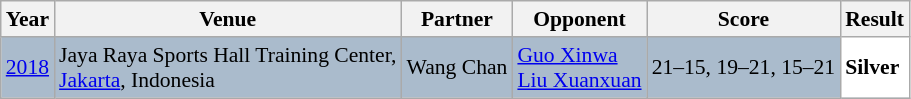<table class="sortable wikitable" style="font-size: 90%;">
<tr>
<th>Year</th>
<th>Venue</th>
<th>Partner</th>
<th>Opponent</th>
<th>Score</th>
<th>Result</th>
</tr>
<tr style="background:#AABBCC">
<td align="center"><a href='#'>2018</a></td>
<td align="left">Jaya Raya Sports Hall Training Center,<br><a href='#'>Jakarta</a>, Indonesia</td>
<td align="left"> Wang Chan</td>
<td align="left"> <a href='#'>Guo Xinwa</a><br> <a href='#'>Liu Xuanxuan</a></td>
<td align="left">21–15, 19–21, 15–21</td>
<td style="text-align:left; background:white"> <strong>Silver</strong></td>
</tr>
</table>
